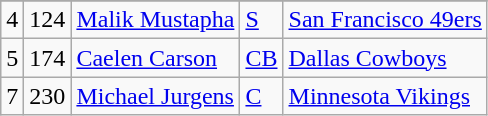<table class="wikitable">
<tr>
</tr>
<tr>
<td>4</td>
<td>124</td>
<td><a href='#'>Malik Mustapha</a></td>
<td><a href='#'>S</a></td>
<td><a href='#'>San Francisco 49ers</a></td>
</tr>
<tr>
<td>5</td>
<td>174</td>
<td><a href='#'>Caelen Carson</a></td>
<td><a href='#'>CB</a></td>
<td><a href='#'>Dallas Cowboys</a></td>
</tr>
<tr>
<td>7</td>
<td>230</td>
<td><a href='#'>Michael Jurgens</a></td>
<td><a href='#'>C</a></td>
<td><a href='#'>Minnesota Vikings</a></td>
</tr>
</table>
